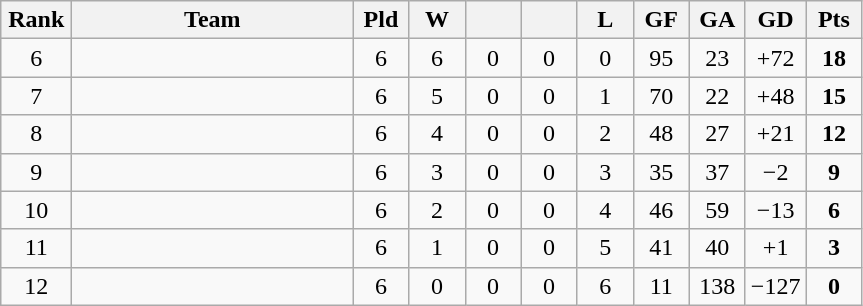<table class="wikitable" style="text-align: center;">
<tr>
<th width="40">Rank</th>
<th width="180">Team</th>
<th width="30">Pld</th>
<th width="30">W</th>
<th width="30"></th>
<th width="30"></th>
<th width="30">L</th>
<th width="30">GF</th>
<th width="30">GA</th>
<th width="30">GD</th>
<th width="30">Pts</th>
</tr>
<tr>
<td>6</td>
<td style="text-align:left;"></td>
<td>6</td>
<td>6</td>
<td>0</td>
<td>0</td>
<td>0</td>
<td>95</td>
<td>23</td>
<td>+72</td>
<td><strong>18</strong></td>
</tr>
<tr>
<td>7</td>
<td style="text-align:left;"></td>
<td>6</td>
<td>5</td>
<td>0</td>
<td>0</td>
<td>1</td>
<td>70</td>
<td>22</td>
<td>+48</td>
<td><strong>15</strong></td>
</tr>
<tr>
<td>8</td>
<td style="text-align:left;"></td>
<td>6</td>
<td>4</td>
<td>0</td>
<td>0</td>
<td>2</td>
<td>48</td>
<td>27</td>
<td>+21</td>
<td><strong>12</strong></td>
</tr>
<tr>
<td>9</td>
<td style="text-align:left;"></td>
<td>6</td>
<td>3</td>
<td>0</td>
<td>0</td>
<td>3</td>
<td>35</td>
<td>37</td>
<td>−2</td>
<td><strong>9</strong></td>
</tr>
<tr>
<td>10</td>
<td style="text-align:left;"></td>
<td>6</td>
<td>2</td>
<td>0</td>
<td>0</td>
<td>4</td>
<td>46</td>
<td>59</td>
<td>−13</td>
<td><strong>6</strong></td>
</tr>
<tr>
<td>11</td>
<td style="text-align:left;"></td>
<td>6</td>
<td>1</td>
<td>0</td>
<td>0</td>
<td>5</td>
<td>41</td>
<td>40</td>
<td>+1</td>
<td><strong>3</strong></td>
</tr>
<tr>
<td>12</td>
<td style="text-align:left;"></td>
<td>6</td>
<td>0</td>
<td>0</td>
<td>0</td>
<td>6</td>
<td>11</td>
<td>138</td>
<td>−127</td>
<td><strong>0</strong></td>
</tr>
</table>
